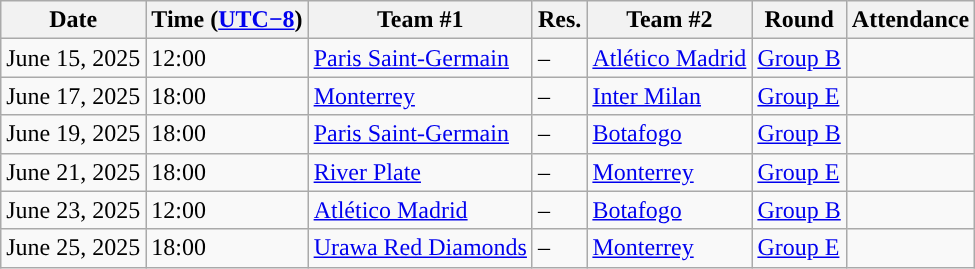<table class="wikitable sortable">
<tr>
<th style="text-align:center;">Date</th>
<th style="text-align:center;">Time (<a href='#'>UTC−8</a>)</th>
<th style="text-align:center;">Team #1</th>
<th style="text-align:center;">Res.</th>
<th style="text-align:center;">Team #2</th>
<th style="text-align:center;">Round</th>
<th>Attendance</th>
</tr>
<tr>
<td>June 15, 2025</td>
<td>12:00</td>
<td><a href='#'>Paris Saint-Germain</a> </td>
<td>–</td>
<td> <a href='#'>Atlético Madrid</a></td>
<td><a href='#'>Group B</a></td>
<td></td>
</tr>
<tr>
<td>June 17, 2025</td>
<td>18:00</td>
<td><a href='#'>Monterrey</a> </td>
<td>–</td>
<td> <a href='#'>Inter Milan</a></td>
<td><a href='#'>Group E</a></td>
<td></td>
</tr>
<tr>
<td>June 19, 2025</td>
<td>18:00</td>
<td><a href='#'>Paris Saint-Germain</a> </td>
<td>–</td>
<td> <a href='#'>Botafogo</a></td>
<td><a href='#'>Group B</a></td>
<td></td>
</tr>
<tr>
<td>June 21, 2025</td>
<td>18:00</td>
<td><a href='#'>River Plate</a> </td>
<td>–</td>
<td> <a href='#'>Monterrey</a></td>
<td><a href='#'>Group E</a></td>
<td></td>
</tr>
<tr>
<td>June 23, 2025</td>
<td>12:00</td>
<td><a href='#'>Atlético Madrid</a> </td>
<td>–</td>
<td> <a href='#'>Botafogo</a></td>
<td><a href='#'>Group B</a></td>
<td></td>
</tr>
<tr>
<td>June 25, 2025</td>
<td>18:00</td>
<td><a href='#'>Urawa Red Diamonds</a> </td>
<td>–</td>
<td> <a href='#'>Monterrey</a></td>
<td><a href='#'>Group E</a></td>
<td></td>
</tr>
</table>
